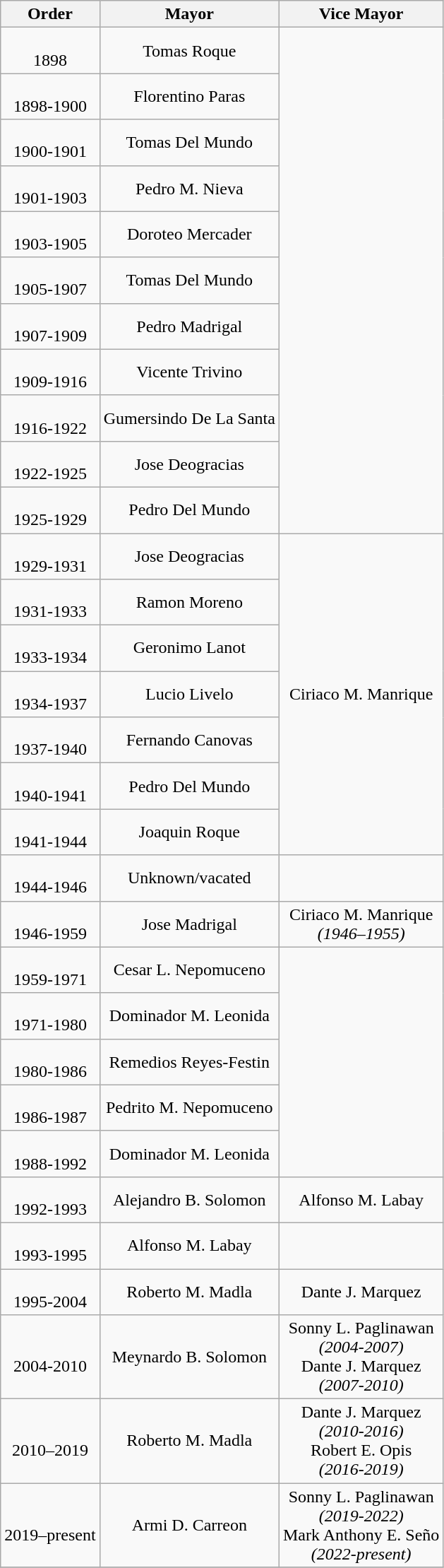<table class="wikitable" style="text-align:center">
<tr>
<th>Order</th>
<th>Mayor</th>
<th>Vice Mayor</th>
</tr>
<tr>
<td><br>1898</td>
<td>Tomas Roque</td>
</tr>
<tr>
<td><br>1898-1900</td>
<td>Florentino Paras</td>
</tr>
<tr>
<td><br>1900-1901</td>
<td>Tomas Del Mundo</td>
</tr>
<tr>
<td><br>1901-1903</td>
<td>Pedro M. Nieva</td>
</tr>
<tr>
<td><br>1903-1905</td>
<td>Doroteo Mercader</td>
</tr>
<tr>
<td><br>1905-1907</td>
<td>Tomas Del Mundo</td>
</tr>
<tr>
<td><br>1907-1909</td>
<td>Pedro Madrigal</td>
</tr>
<tr>
<td><br>1909-1916</td>
<td>Vicente Trivino</td>
</tr>
<tr>
<td><br>1916-1922</td>
<td>Gumersindo De La Santa</td>
</tr>
<tr>
<td><br>1922-1925</td>
<td>Jose Deogracias</td>
</tr>
<tr>
<td><br>1925-1929</td>
<td>Pedro Del Mundo</td>
</tr>
<tr>
<td><br>1929-1931</td>
<td>Jose Deogracias</td>
<td rowspan=7>Ciriaco M. Manrique</td>
</tr>
<tr>
<td><br>1931-1933</td>
<td>Ramon Moreno</td>
</tr>
<tr>
<td><br>1933-1934</td>
<td>Geronimo Lanot</td>
</tr>
<tr>
<td><br>1934-1937</td>
<td>Lucio Livelo</td>
</tr>
<tr>
<td><br>1937-1940</td>
<td>Fernando Canovas</td>
</tr>
<tr>
<td><br>1940-1941</td>
<td>Pedro Del Mundo</td>
</tr>
<tr>
<td><br>1941-1944</td>
<td>Joaquin Roque</td>
</tr>
<tr>
<td><br>1944-1946</td>
<td>Unknown/vacated</td>
</tr>
<tr>
<td><br>1946-1959</td>
<td>Jose Madrigal</td>
<td>Ciriaco M. Manrique<br><em>(1946–1955)</em></td>
</tr>
<tr>
<td><br>1959-1971</td>
<td>Cesar L. Nepomuceno</td>
</tr>
<tr>
<td><br>1971-1980</td>
<td>Dominador M. Leonida</td>
</tr>
<tr>
<td><br>1980-1986</td>
<td>Remedios Reyes-Festin</td>
</tr>
<tr>
<td><br>1986-1987</td>
<td>Pedrito M. Nepomuceno</td>
</tr>
<tr>
<td><br>1988-1992</td>
<td>Dominador M. Leonida</td>
</tr>
<tr>
<td><br>1992-1993</td>
<td>Alejandro B. Solomon</td>
<td>Alfonso M. Labay</td>
</tr>
<tr>
<td><br>1993-1995</td>
<td>Alfonso M. Labay</td>
</tr>
<tr>
<td><br>1995-2004</td>
<td>Roberto M. Madla</td>
<td>Dante J. Marquez</td>
</tr>
<tr>
<td><br>2004-2010</td>
<td>Meynardo B. Solomon</td>
<td>Sonny L. Paglinawan<br><em>(2004-2007)</em><br>Dante J. Marquez<br><em>(2007-2010)</em></td>
</tr>
<tr>
<td><br>2010–2019</td>
<td>Roberto M. Madla</td>
<td>Dante J. Marquez<br><em>(2010-2016)</em><br>Robert E. Opis<br><em>(2016-2019)</em></td>
</tr>
<tr>
<td><br>2019–present</td>
<td>Armi D. Carreon</td>
<td>Sonny L. Paglinawan<br><em>(2019-2022)</em><br>Mark Anthony E. Seño<br><em>(2022-present)</em></td>
</tr>
<tr>
</tr>
</table>
